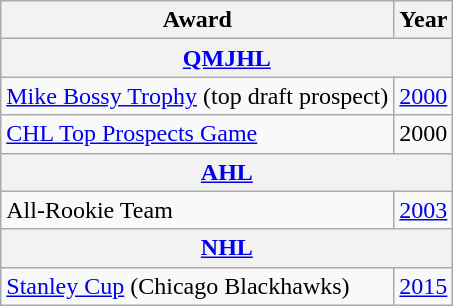<table class="wikitable">
<tr>
<th>Award</th>
<th>Year</th>
</tr>
<tr>
<th colspan="2"><a href='#'>QMJHL</a></th>
</tr>
<tr>
<td><a href='#'>Mike Bossy Trophy</a> (top draft prospect)</td>
<td><a href='#'>2000</a></td>
</tr>
<tr>
<td><a href='#'>CHL Top Prospects Game</a></td>
<td>2000</td>
</tr>
<tr>
<th colspan="2"><a href='#'>AHL</a></th>
</tr>
<tr>
<td>All-Rookie Team</td>
<td><a href='#'>2003</a></td>
</tr>
<tr>
<th colspan="2"><a href='#'>NHL</a></th>
</tr>
<tr>
<td><a href='#'>Stanley Cup</a> (Chicago Blackhawks)</td>
<td><a href='#'>2015</a></td>
</tr>
</table>
